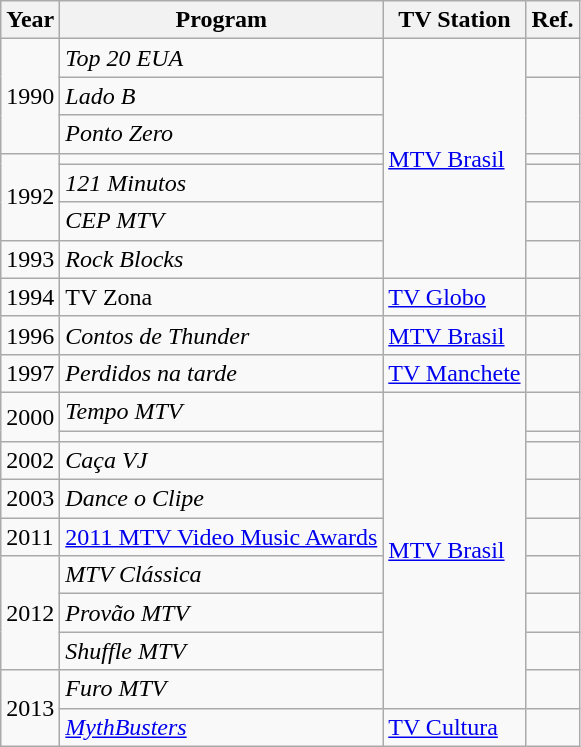<table class="wikitable">
<tr>
<th>Year</th>
<th>Program</th>
<th>TV Station</th>
<th>Ref.</th>
</tr>
<tr>
<td rowspan="3">1990</td>
<td><em>Top 20 EUA</em></td>
<td rowspan="7"><a href='#'>MTV Brasil</a></td>
<td></td>
</tr>
<tr>
<td><em>Lado B</em></td>
<td rowspan="2"></td>
</tr>
<tr>
<td><em>Ponto Zero</em></td>
</tr>
<tr>
<td rowspan="3">1992</td>
<td><em></em></td>
<td></td>
</tr>
<tr>
<td><em>121 Minutos</em></td>
<td></td>
</tr>
<tr>
<td><em>CEP MTV</em></td>
<td></td>
</tr>
<tr>
<td>1993</td>
<td><em>Rock Blocks</em></td>
<td></td>
</tr>
<tr>
<td>1994</td>
<td>TV Zona</td>
<td><a href='#'>TV Globo</a></td>
<td></td>
</tr>
<tr>
<td>1996</td>
<td><em>Contos de Thunder</em></td>
<td><a href='#'>MTV Brasil</a></td>
<td></td>
</tr>
<tr>
<td>1997</td>
<td><em>Perdidos na tarde</em></td>
<td><a href='#'>TV Manchete</a></td>
<td></td>
</tr>
<tr>
<td rowspan="2">2000</td>
<td><em>Tempo MTV</em></td>
<td rowspan="9"><a href='#'>MTV Brasil</a></td>
<td></td>
</tr>
<tr>
<td><em></em></td>
<td></td>
</tr>
<tr>
<td>2002</td>
<td><em>Caça VJ</em></td>
<td></td>
</tr>
<tr>
<td>2003</td>
<td><em>Dance o Clipe</em></td>
<td></td>
</tr>
<tr>
<td>2011</td>
<td><a href='#'>2011 MTV Video Music Awards</a></td>
<td></td>
</tr>
<tr>
<td rowspan="3">2012</td>
<td><em>MTV Clássica</em></td>
<td></td>
</tr>
<tr>
<td><em>Provão MTV</em></td>
<td></td>
</tr>
<tr>
<td><em>Shuffle MTV</em></td>
<td></td>
</tr>
<tr>
<td rowspan="2">2013</td>
<td><em>Furo MTV</em></td>
<td></td>
</tr>
<tr>
<td><em><a href='#'>MythBusters</a></em></td>
<td><a href='#'>TV Cultura</a></td>
<td></td>
</tr>
</table>
